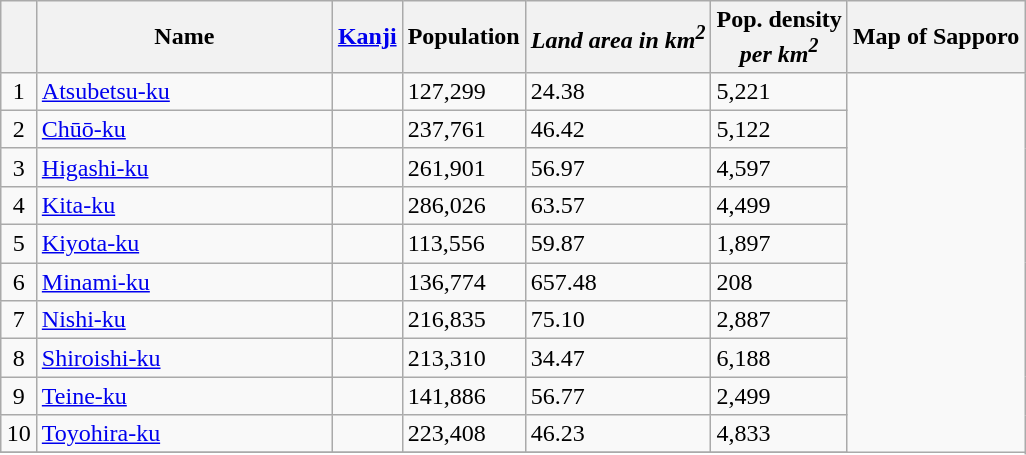<table class="wikitable mw-collapsible mw-collapsed" style="margin-left: auto; margin-right: auto;">
<tr>
<th></th>
<th style="width: 190px;">Name</th>
<th><a href='#'>Kanji</a></th>
<th>Population</th>
<th><em>Land area in km<sup>2</sup></em></th>
<th>Pop. density<br><em>per km<sup>2</sup></em></th>
<th>Map of Sapporo</th>
</tr>
<tr>
<td style="text-align: center;" "width: 20px;">1</td>
<td><a href='#'>Atsubetsu-ku</a></td>
<td></td>
<td>127,299</td>
<td>24.38</td>
<td>5,221</td>
<td rowspan="24"></td>
</tr>
<tr>
<td style="text-align: center;">2</td>
<td><a href='#'>Chūō-ku</a></td>
<td></td>
<td>237,761</td>
<td>46.42</td>
<td>5,122</td>
</tr>
<tr>
<td style="text-align: center;">3</td>
<td><a href='#'>Higashi-ku</a></td>
<td></td>
<td>261,901</td>
<td>56.97</td>
<td>4,597</td>
</tr>
<tr>
<td style="text-align: center;">4</td>
<td><a href='#'>Kita-ku</a></td>
<td></td>
<td>286,026</td>
<td>63.57</td>
<td>4,499</td>
</tr>
<tr>
<td style="text-align: center;">5</td>
<td><a href='#'>Kiyota-ku</a></td>
<td></td>
<td>113,556</td>
<td>59.87</td>
<td>1,897</td>
</tr>
<tr>
<td style="text-align: center;">6</td>
<td><a href='#'>Minami-ku</a></td>
<td></td>
<td>136,774</td>
<td>657.48</td>
<td>208</td>
</tr>
<tr>
<td style="text-align: center;">7</td>
<td><a href='#'>Nishi-ku</a></td>
<td></td>
<td>216,835</td>
<td>75.10</td>
<td>2,887</td>
</tr>
<tr>
<td style="text-align: center;">8</td>
<td><a href='#'>Shiroishi-ku</a></td>
<td></td>
<td>213,310</td>
<td>34.47</td>
<td>6,188</td>
</tr>
<tr>
<td style="text-align: center;">9</td>
<td><a href='#'>Teine-ku</a></td>
<td></td>
<td>141,886</td>
<td>56.77</td>
<td>2,499</td>
</tr>
<tr>
<td style="text-align: center;">10</td>
<td><a href='#'>Toyohira-ku</a></td>
<td></td>
<td>223,408</td>
<td>46.23</td>
<td>4,833</td>
</tr>
<tr>
</tr>
</table>
